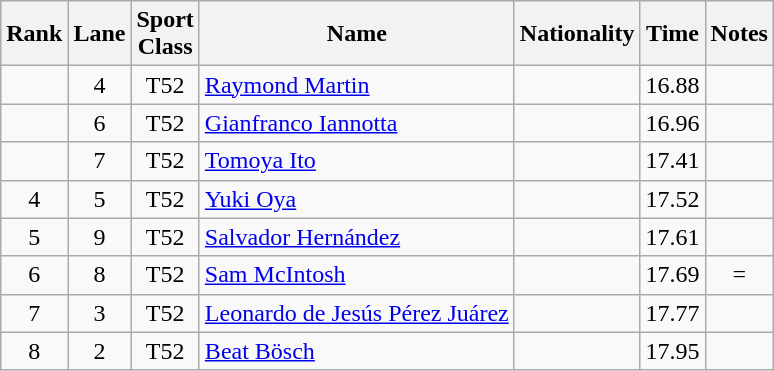<table class="wikitable sortable" style="text-align:center">
<tr>
<th>Rank</th>
<th>Lane</th>
<th>Sport<br>Class</th>
<th>Name</th>
<th>Nationality</th>
<th>Time</th>
<th>Notes</th>
</tr>
<tr>
<td></td>
<td>4</td>
<td>T52</td>
<td align=left><a href='#'>Raymond Martin</a></td>
<td align=left></td>
<td>16.88</td>
<td></td>
</tr>
<tr>
<td></td>
<td>6</td>
<td>T52</td>
<td align=left><a href='#'>Gianfranco Iannotta</a></td>
<td align=left></td>
<td>16.96</td>
<td></td>
</tr>
<tr>
<td></td>
<td>7</td>
<td>T52</td>
<td align=left><a href='#'>Tomoya Ito</a></td>
<td align=left></td>
<td>17.41</td>
<td></td>
</tr>
<tr>
<td>4</td>
<td>5</td>
<td>T52</td>
<td align=left><a href='#'>Yuki Oya</a></td>
<td align=left></td>
<td>17.52</td>
<td></td>
</tr>
<tr>
<td>5</td>
<td>9</td>
<td>T52</td>
<td align=left><a href='#'>Salvador Hernández</a></td>
<td align=left></td>
<td>17.61</td>
<td></td>
</tr>
<tr>
<td>6</td>
<td>8</td>
<td>T52</td>
<td align=left><a href='#'>Sam McIntosh</a></td>
<td align=left></td>
<td>17.69</td>
<td>=</td>
</tr>
<tr>
<td>7</td>
<td>3</td>
<td>T52</td>
<td align=left><a href='#'>Leonardo de Jesús Pérez Juárez</a></td>
<td align=left></td>
<td>17.77</td>
<td></td>
</tr>
<tr>
<td>8</td>
<td>2</td>
<td>T52</td>
<td align=left><a href='#'>Beat Bösch</a></td>
<td align=left></td>
<td>17.95</td>
<td></td>
</tr>
</table>
